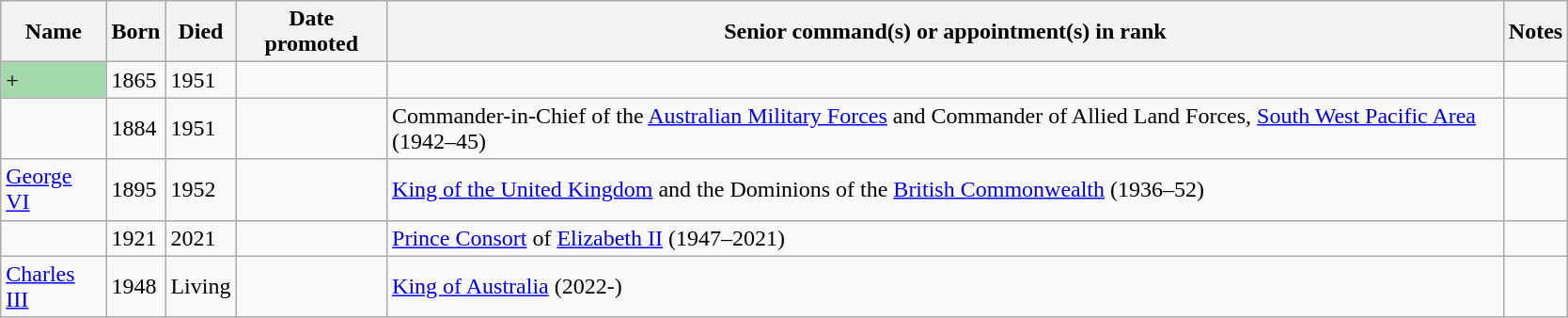<table class="wikitable plainrowheaders sortable" style="width:88%;">
<tr>
<th scope="col">Name</th>
<th scope="col">Born</th>
<th scope="col">Died</th>
<th scope="col">Date promoted</th>
<th scope="col" class="unsortable">Senior command(s) or appointment(s) in rank</th>
<th scope="col" class="unsortable">Notes</th>
</tr>
<tr>
<td style="background:#a3d9aa;">+</td>
<td>1865</td>
<td>1951</td>
<td></td>
<td></td>
<td></td>
</tr>
<tr>
<td></td>
<td>1884</td>
<td>1951</td>
<td></td>
<td>Commander-in-Chief of the <a href='#'>Australian Military Forces</a> and Commander of Allied Land Forces, <a href='#'>South West Pacific Area</a> (1942–45)</td>
<td></td>
</tr>
<tr>
<td><a href='#'>George VI</a></td>
<td>1895</td>
<td>1952</td>
<td></td>
<td><a href='#'>King of the United Kingdom</a> and the Dominions of the <a href='#'>British Commonwealth</a> (1936–52)</td>
<td></td>
</tr>
<tr>
<td></td>
<td>1921</td>
<td>2021</td>
<td></td>
<td><a href='#'>Prince Consort</a> of <a href='#'>Elizabeth II</a> (1947–2021)</td>
<td></td>
</tr>
<tr>
<td><a href='#'>Charles III</a></td>
<td>1948</td>
<td>Living</td>
<td></td>
<td><a href='#'>King of Australia</a> (2022-)</td>
<td></td>
</tr>
</table>
